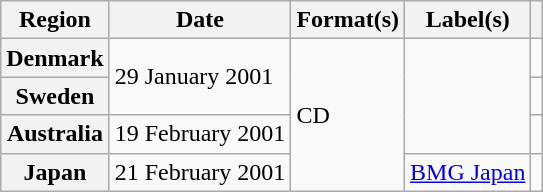<table class="wikitable plainrowheaders">
<tr>
<th scope="col">Region</th>
<th scope="col">Date</th>
<th scope="col">Format(s)</th>
<th scope="col">Label(s)</th>
<th scope="col"></th>
</tr>
<tr>
<th scope="row">Denmark</th>
<td rowspan="2">29 January 2001</td>
<td rowspan="4">CD</td>
<td rowspan="3"></td>
<td></td>
</tr>
<tr>
<th scope="row">Sweden</th>
<td></td>
</tr>
<tr>
<th scope="row">Australia</th>
<td>19 February 2001</td>
<td></td>
</tr>
<tr>
<th scope="row">Japan</th>
<td>21 February 2001</td>
<td><a href='#'>BMG Japan</a></td>
<td></td>
</tr>
</table>
